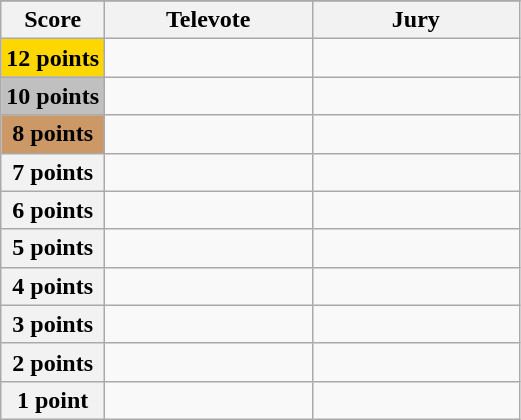<table class="wikitable">
<tr>
</tr>
<tr>
<th scope="col" width="20%">Score</th>
<th scope="col" width="40%">Televote</th>
<th scope="col" width="40%">Jury</th>
</tr>
<tr>
<th scope="row" style="background:gold">12 points</th>
<td></td>
<td></td>
</tr>
<tr>
<th scope="row" style="background:silver">10 points</th>
<td></td>
<td></td>
</tr>
<tr>
<th scope="row" style="background:#CC9966">8 points</th>
<td></td>
<td></td>
</tr>
<tr>
<th scope="row">7 points</th>
<td></td>
<td></td>
</tr>
<tr>
<th scope="row">6 points</th>
<td></td>
<td></td>
</tr>
<tr>
<th scope="row">5 points</th>
<td></td>
<td></td>
</tr>
<tr>
<th scope="row">4 points</th>
<td></td>
<td></td>
</tr>
<tr>
<th scope="row">3 points</th>
<td></td>
<td></td>
</tr>
<tr>
<th scope="row">2 points</th>
<td></td>
<td></td>
</tr>
<tr>
<th scope="row">1 point</th>
<td></td>
<td></td>
</tr>
</table>
